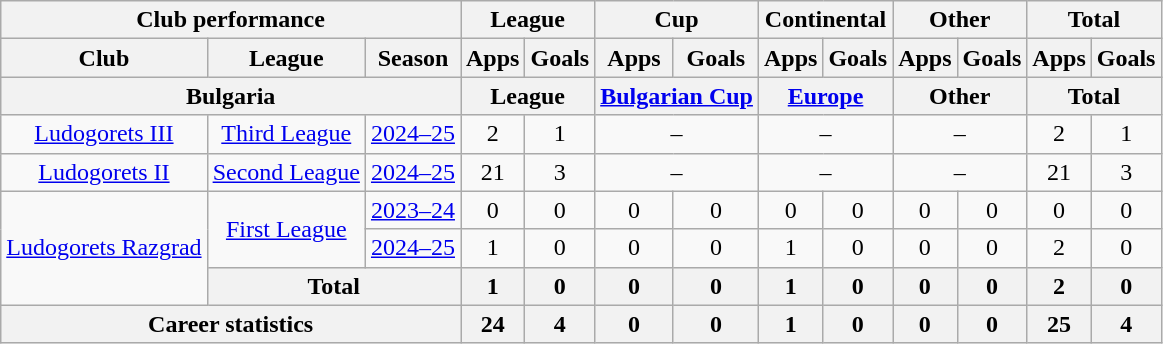<table class="wikitable" style="text-align: center">
<tr>
<th colspan="3">Club performance</th>
<th colspan="2">League</th>
<th colspan="2">Cup</th>
<th colspan="2">Continental</th>
<th colspan="2">Other</th>
<th colspan="3">Total</th>
</tr>
<tr>
<th>Club</th>
<th>League</th>
<th>Season</th>
<th>Apps</th>
<th>Goals</th>
<th>Apps</th>
<th>Goals</th>
<th>Apps</th>
<th>Goals</th>
<th>Apps</th>
<th>Goals</th>
<th>Apps</th>
<th>Goals</th>
</tr>
<tr>
<th colspan="3">Bulgaria</th>
<th colspan="2">League</th>
<th colspan="2"><a href='#'>Bulgarian Cup</a></th>
<th colspan="2"><a href='#'>Europe</a></th>
<th colspan="2">Other</th>
<th colspan="2">Total</th>
</tr>
<tr>
<td rowspan="1" valign="center"><a href='#'>Ludogorets III</a></td>
<td rowspan="1"><a href='#'>Third League</a></td>
<td><a href='#'>2024–25</a></td>
<td>2</td>
<td>1</td>
<td colspan="2">–</td>
<td colspan="2">–</td>
<td colspan="2">–</td>
<td>2</td>
<td>1</td>
</tr>
<tr>
<td rowspan="1" valign="center"><a href='#'>Ludogorets II</a></td>
<td rowspan="1"><a href='#'>Second League</a></td>
<td><a href='#'>2024–25</a></td>
<td>21</td>
<td>3</td>
<td colspan="2">–</td>
<td colspan="2">–</td>
<td colspan="2">–</td>
<td>21</td>
<td>3</td>
</tr>
<tr>
<td rowspan="3"><a href='#'>Ludogorets Razgrad</a></td>
<td rowspan="2"><a href='#'>First League</a></td>
<td><a href='#'>2023–24</a></td>
<td>0</td>
<td>0</td>
<td>0</td>
<td>0</td>
<td 0>0</td>
<td>0</td>
<td>0</td>
<td>0</td>
<td>0</td>
<td>0</td>
</tr>
<tr>
<td><a href='#'>2024–25</a></td>
<td>1</td>
<td>0</td>
<td>0</td>
<td>0</td>
<td 0>1</td>
<td>0</td>
<td>0</td>
<td>0</td>
<td>2</td>
<td>0</td>
</tr>
<tr>
<th colspan="2">Total</th>
<th>1</th>
<th>0</th>
<th>0</th>
<th>0</th>
<th>1</th>
<th>0</th>
<th>0</th>
<th>0</th>
<th>2</th>
<th>0</th>
</tr>
<tr>
<th colspan="3">Career statistics</th>
<th>24</th>
<th>4</th>
<th>0</th>
<th>0</th>
<th>1</th>
<th>0</th>
<th>0</th>
<th>0</th>
<th>25</th>
<th>4</th>
</tr>
</table>
